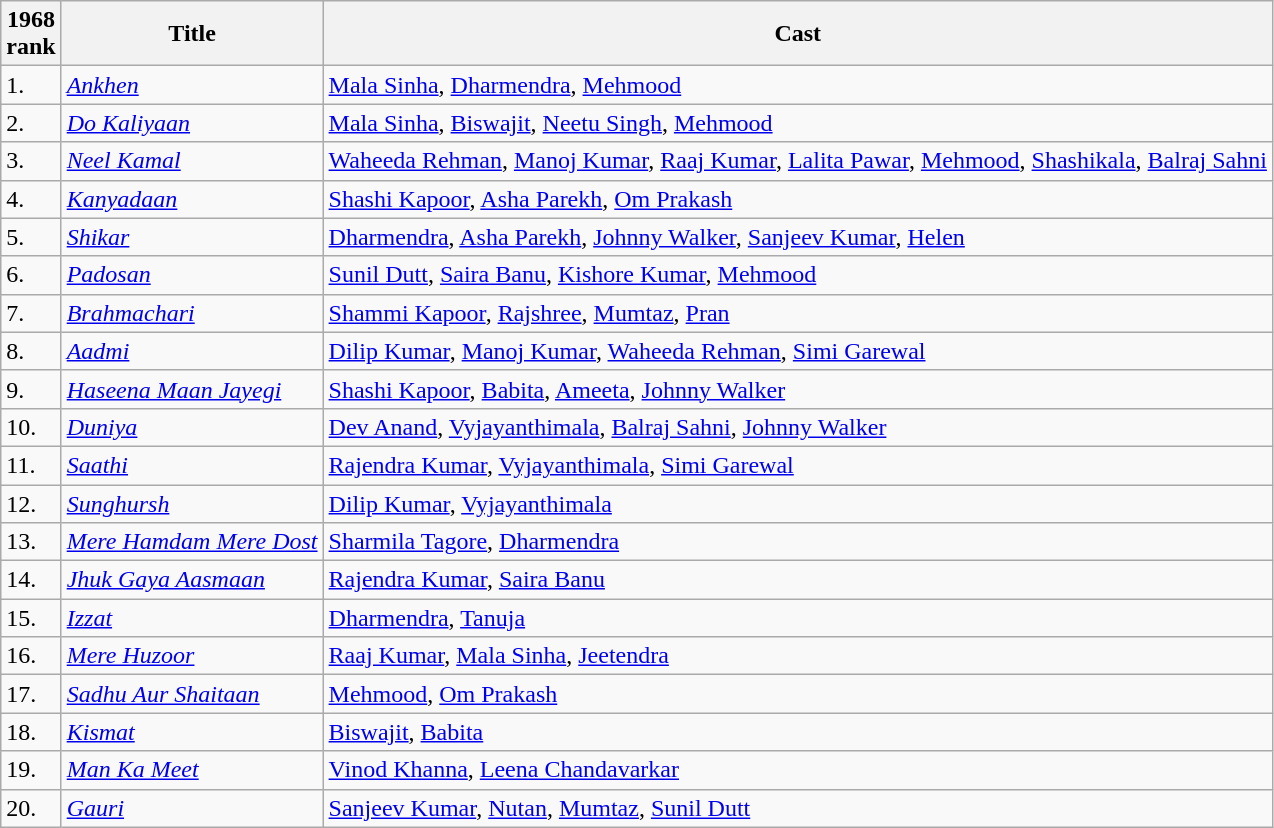<table class="wikitable">
<tr>
<th>1968<br>rank</th>
<th>Title</th>
<th>Cast</th>
</tr>
<tr>
<td>1.</td>
<td><em><a href='#'>Ankhen</a></em></td>
<td><a href='#'>Mala Sinha</a>, <a href='#'>Dharmendra</a>, <a href='#'>Mehmood</a></td>
</tr>
<tr>
<td>2.</td>
<td><em><a href='#'>Do Kaliyaan</a></em></td>
<td><a href='#'>Mala Sinha</a>, <a href='#'>Biswajit</a>, <a href='#'>Neetu Singh</a>, <a href='#'>Mehmood</a></td>
</tr>
<tr>
<td>3.</td>
<td><em><a href='#'>Neel Kamal</a></em></td>
<td><a href='#'>Waheeda Rehman</a>, <a href='#'>Manoj Kumar</a>, <a href='#'>Raaj Kumar</a>, <a href='#'>Lalita Pawar</a>, <a href='#'>Mehmood</a>, <a href='#'>Shashikala</a>, <a href='#'>Balraj Sahni</a></td>
</tr>
<tr>
<td>4.</td>
<td><em><a href='#'>Kanyadaan</a></em></td>
<td><a href='#'>Shashi Kapoor</a>, <a href='#'>Asha Parekh</a>, <a href='#'>Om Prakash</a></td>
</tr>
<tr>
<td>5.</td>
<td><em><a href='#'>Shikar</a></em></td>
<td><a href='#'>Dharmendra</a>, <a href='#'>Asha Parekh</a>, <a href='#'>Johnny Walker</a>, <a href='#'>Sanjeev Kumar</a>, <a href='#'>Helen</a></td>
</tr>
<tr>
<td>6.</td>
<td><em><a href='#'>Padosan</a></em></td>
<td><a href='#'>Sunil Dutt</a>, <a href='#'>Saira Banu</a>, <a href='#'>Kishore Kumar</a>, <a href='#'>Mehmood</a></td>
</tr>
<tr>
<td>7.</td>
<td><em><a href='#'>Brahmachari</a></em></td>
<td><a href='#'>Shammi Kapoor</a>, <a href='#'>Rajshree</a>, <a href='#'>Mumtaz</a>, <a href='#'>Pran</a></td>
</tr>
<tr>
<td>8.</td>
<td><em><a href='#'>Aadmi</a></em></td>
<td><a href='#'>Dilip Kumar</a>, <a href='#'>Manoj Kumar</a>, <a href='#'>Waheeda Rehman</a>, <a href='#'>Simi Garewal</a></td>
</tr>
<tr>
<td>9.</td>
<td><em><a href='#'>Haseena Maan Jayegi</a></em></td>
<td><a href='#'>Shashi Kapoor</a>, <a href='#'>Babita</a>, <a href='#'>Ameeta</a>, <a href='#'>Johnny Walker</a></td>
</tr>
<tr>
<td>10.</td>
<td><em><a href='#'>Duniya</a></em></td>
<td><a href='#'>Dev Anand</a>, <a href='#'>Vyjayanthimala</a>, <a href='#'>Balraj Sahni</a>, <a href='#'>Johnny Walker</a></td>
</tr>
<tr>
<td>11.</td>
<td><em><a href='#'>Saathi</a></em></td>
<td><a href='#'>Rajendra Kumar</a>, <a href='#'>Vyjayanthimala</a>, <a href='#'>Simi Garewal</a></td>
</tr>
<tr>
<td>12.</td>
<td><em><a href='#'>Sunghursh</a></em></td>
<td><a href='#'>Dilip Kumar</a>, <a href='#'>Vyjayanthimala</a></td>
</tr>
<tr>
<td>13.</td>
<td><em><a href='#'>Mere Hamdam Mere Dost</a></em></td>
<td><a href='#'>Sharmila Tagore</a>, <a href='#'>Dharmendra</a></td>
</tr>
<tr>
<td>14.</td>
<td><em><a href='#'>Jhuk Gaya Aasmaan</a></em></td>
<td><a href='#'>Rajendra Kumar</a>, <a href='#'>Saira Banu</a></td>
</tr>
<tr>
<td>15.</td>
<td><em><a href='#'>Izzat</a></em></td>
<td><a href='#'>Dharmendra</a>, <a href='#'>Tanuja</a></td>
</tr>
<tr>
<td>16.</td>
<td><em><a href='#'>Mere Huzoor</a></em></td>
<td><a href='#'>Raaj Kumar</a>, <a href='#'>Mala Sinha</a>, <a href='#'>Jeetendra</a></td>
</tr>
<tr>
<td>17.</td>
<td><em><a href='#'>Sadhu Aur Shaitaan</a></em></td>
<td><a href='#'>Mehmood</a>, <a href='#'>Om Prakash</a></td>
</tr>
<tr>
<td>18.</td>
<td><em><a href='#'>Kismat</a></em></td>
<td><a href='#'>Biswajit</a>, <a href='#'>Babita</a></td>
</tr>
<tr>
<td>19.</td>
<td><em><a href='#'>Man Ka Meet</a></em></td>
<td><a href='#'>Vinod Khanna</a>, <a href='#'>Leena Chandavarkar</a></td>
</tr>
<tr>
<td>20.</td>
<td><em><a href='#'>Gauri</a></em></td>
<td><a href='#'>Sanjeev Kumar</a>, <a href='#'>Nutan</a>, <a href='#'>Mumtaz</a>, <a href='#'>Sunil Dutt</a></td>
</tr>
</table>
